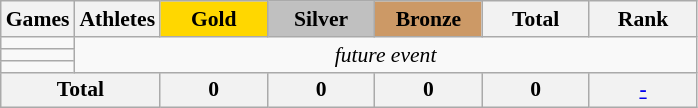<table class="wikitable" style="text-align:center; font-size:90%;">
<tr>
<th>Games</th>
<th>Athletes</th>
<td style="background:gold; width:4.5em; font-weight:bold;">Gold</td>
<td style="background:silver; width:4.5em; font-weight:bold;">Silver</td>
<td style="background:#cc9966; width:4.5em; font-weight:bold;">Bronze</td>
<th style="width:4.5em; font-weight:bold;">Total</th>
<th style="width:4.5em; font-weight:bold;">Rank</th>
</tr>
<tr>
<td align=left></td>
<td rowspan="3"; colspan=6><em>future event</em></td>
</tr>
<tr>
<td align=left></td>
</tr>
<tr>
<td align=left></td>
</tr>
<tr>
<th colspan=2>Total</th>
<th>0</th>
<th>0</th>
<th>0</th>
<th>0</th>
<th><a href='#'>-</a></th>
</tr>
</table>
